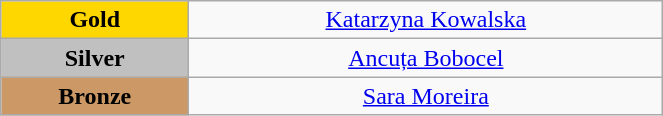<table class="wikitable" style="text-align:center; " width="35%">
<tr>
<td bgcolor="gold"><strong>Gold</strong></td>
<td><a href='#'>Katarzyna Kowalska</a><br>  <small><em></em></small></td>
</tr>
<tr>
<td bgcolor="silver"><strong>Silver</strong></td>
<td><a href='#'>Ancuța Bobocel</a><br>  <small><em></em></small></td>
</tr>
<tr>
<td bgcolor="CC9966"><strong>Bronze</strong></td>
<td><a href='#'>Sara Moreira</a><br>  <small><em></em></small></td>
</tr>
</table>
